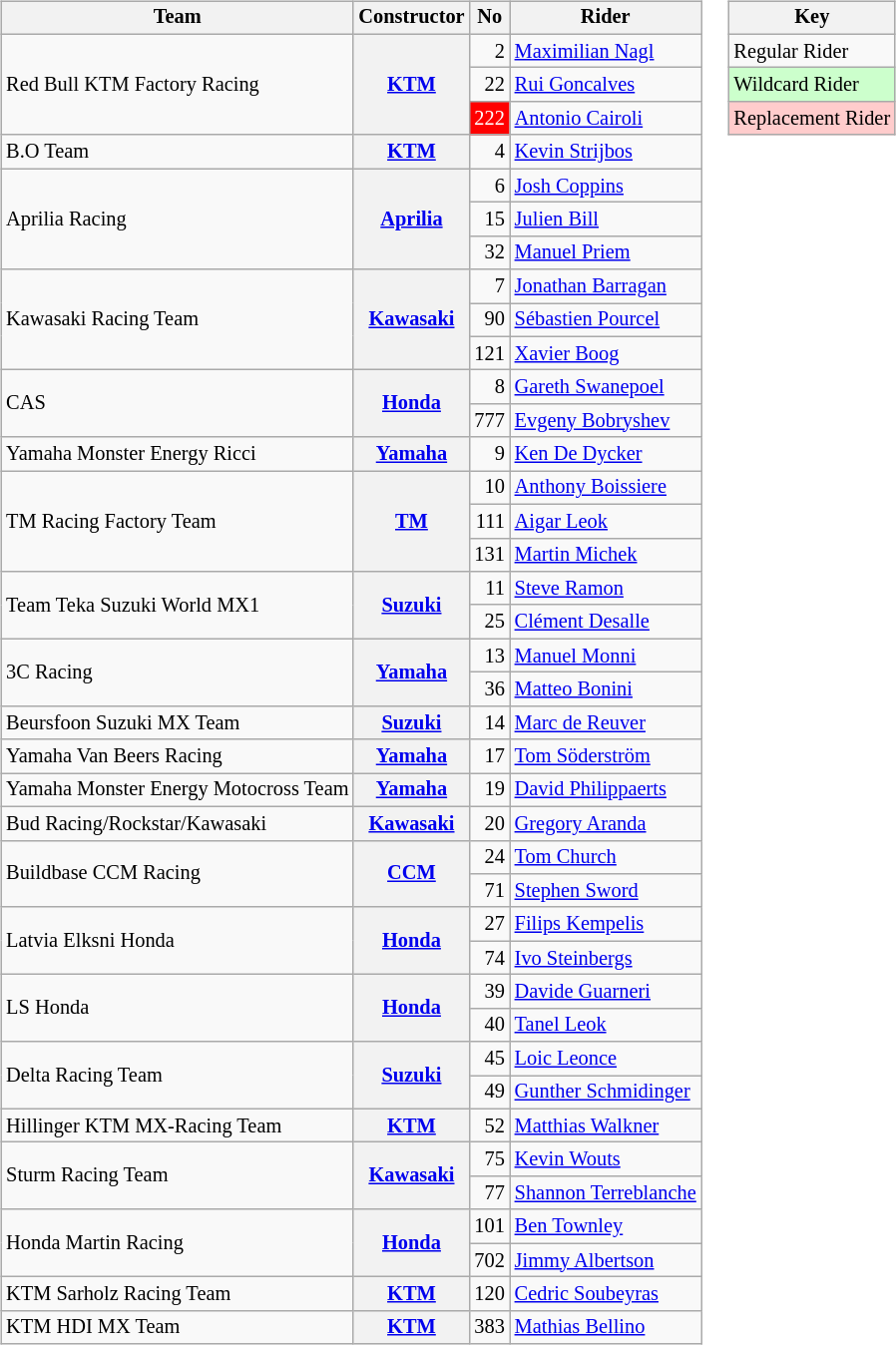<table>
<tr>
<td><br><table class="wikitable" style="font-size: 85%">
<tr>
<th>Team</th>
<th>Constructor</th>
<th>No</th>
<th>Rider</th>
</tr>
<tr>
<td rowspan=3>Red Bull KTM Factory Racing</td>
<th rowspan=3><a href='#'>KTM</a></th>
<td align="right">2</td>
<td> <a href='#'>Maximilian Nagl</a></td>
</tr>
<tr>
<td align="right">22</td>
<td> <a href='#'>Rui Goncalves</a></td>
</tr>
<tr>
<td align="right" style="background:red; color:white;">222</td>
<td> <a href='#'>Antonio Cairoli</a></td>
</tr>
<tr>
<td>B.O Team</td>
<th><a href='#'>KTM</a></th>
<td align="right">4</td>
<td> <a href='#'>Kevin Strijbos</a></td>
</tr>
<tr>
<td rowspan=3>Aprilia Racing</td>
<th rowspan=3><a href='#'>Aprilia</a></th>
<td align="right">6</td>
<td> <a href='#'>Josh Coppins</a></td>
</tr>
<tr>
<td align="right">15</td>
<td> <a href='#'>Julien Bill</a></td>
</tr>
<tr>
<td align="right">32</td>
<td> <a href='#'>Manuel Priem</a></td>
</tr>
<tr>
<td rowspan=3>Kawasaki Racing Team</td>
<th rowspan=3><a href='#'>Kawasaki</a></th>
<td align="right">7</td>
<td> <a href='#'>Jonathan Barragan</a></td>
</tr>
<tr>
<td align="right">90</td>
<td> <a href='#'>Sébastien Pourcel</a></td>
</tr>
<tr>
<td align="right">121</td>
<td> <a href='#'>Xavier Boog</a></td>
</tr>
<tr>
<td rowspan=2>CAS</td>
<th rowspan=2><a href='#'>Honda</a></th>
<td align="right">8</td>
<td> <a href='#'>Gareth Swanepoel</a></td>
</tr>
<tr>
<td align="right">777</td>
<td> <a href='#'>Evgeny Bobryshev</a></td>
</tr>
<tr>
<td>Yamaha Monster Energy Ricci</td>
<th><a href='#'>Yamaha</a></th>
<td align="right">9</td>
<td> <a href='#'>Ken De Dycker</a></td>
</tr>
<tr>
<td rowspan=3>TM Racing Factory Team</td>
<th rowspan=3><a href='#'>TM</a></th>
<td align="right">10</td>
<td> <a href='#'>Anthony Boissiere</a></td>
</tr>
<tr>
<td align="right">111</td>
<td> <a href='#'>Aigar Leok</a></td>
</tr>
<tr>
<td align="right">131</td>
<td> <a href='#'>Martin Michek</a></td>
</tr>
<tr>
<td rowspan=2>Team Teka Suzuki World MX1</td>
<th rowspan=2><a href='#'>Suzuki</a></th>
<td align="right">11</td>
<td> <a href='#'>Steve Ramon</a></td>
</tr>
<tr>
<td align="right">25</td>
<td> <a href='#'>Clément Desalle</a></td>
</tr>
<tr>
<td rowspan=2>3C Racing</td>
<th rowspan=2><a href='#'>Yamaha</a></th>
<td align="right">13</td>
<td> <a href='#'>Manuel Monni</a></td>
</tr>
<tr>
<td align="right">36</td>
<td> <a href='#'>Matteo Bonini</a></td>
</tr>
<tr>
<td>Beursfoon Suzuki MX Team</td>
<th><a href='#'>Suzuki</a></th>
<td align="right">14</td>
<td> <a href='#'>Marc de Reuver</a></td>
</tr>
<tr>
<td>Yamaha Van Beers Racing</td>
<th><a href='#'>Yamaha</a></th>
<td align="right">17</td>
<td> <a href='#'>Tom Söderström</a></td>
</tr>
<tr>
<td>Yamaha Monster Energy Motocross Team</td>
<th><a href='#'>Yamaha</a></th>
<td align="right">19</td>
<td> <a href='#'>David Philippaerts</a></td>
</tr>
<tr>
<td>Bud Racing/Rockstar/Kawasaki</td>
<th><a href='#'>Kawasaki</a></th>
<td align="right">20</td>
<td> <a href='#'>Gregory Aranda</a></td>
</tr>
<tr>
<td rowspan=2>Buildbase CCM Racing</td>
<th rowspan=2><a href='#'>CCM</a></th>
<td align="right">24</td>
<td> <a href='#'>Tom Church</a></td>
</tr>
<tr>
<td align="right">71</td>
<td> <a href='#'>Stephen Sword</a></td>
</tr>
<tr>
<td rowspan=2>Latvia Elksni Honda</td>
<th rowspan=2><a href='#'>Honda</a></th>
<td align="right">27</td>
<td> <a href='#'>Filips Kempelis</a></td>
</tr>
<tr>
<td align="right">74</td>
<td> <a href='#'>Ivo Steinbergs</a></td>
</tr>
<tr>
<td rowspan=2>LS Honda</td>
<th rowspan=2><a href='#'>Honda</a></th>
<td align="right">39</td>
<td> <a href='#'>Davide Guarneri</a></td>
</tr>
<tr>
<td align="right">40</td>
<td> <a href='#'>Tanel Leok</a></td>
</tr>
<tr>
<td rowspan=2>Delta Racing Team</td>
<th rowspan=2><a href='#'>Suzuki</a></th>
<td align="right">45</td>
<td> <a href='#'>Loic Leonce</a></td>
</tr>
<tr>
<td align="right">49</td>
<td> <a href='#'>Gunther Schmidinger</a></td>
</tr>
<tr>
<td>Hillinger KTM MX-Racing Team</td>
<th><a href='#'>KTM</a></th>
<td align="right">52</td>
<td> <a href='#'>Matthias Walkner</a></td>
</tr>
<tr>
<td rowspan=2>Sturm Racing Team</td>
<th rowspan=2><a href='#'>Kawasaki</a></th>
<td align="right">75</td>
<td> <a href='#'>Kevin Wouts</a></td>
</tr>
<tr>
<td align="right">77</td>
<td> <a href='#'>Shannon Terreblanche</a></td>
</tr>
<tr>
<td rowspan=2>Honda Martin Racing</td>
<th rowspan=2><a href='#'>Honda</a></th>
<td align="right">101</td>
<td> <a href='#'>Ben Townley</a></td>
</tr>
<tr>
<td align="right">702</td>
<td> <a href='#'>Jimmy Albertson</a></td>
</tr>
<tr>
<td>KTM Sarholz Racing Team</td>
<th><a href='#'>KTM</a></th>
<td align="right">120</td>
<td> <a href='#'>Cedric Soubeyras</a></td>
</tr>
<tr>
<td>KTM HDI MX Team</td>
<th><a href='#'>KTM</a></th>
<td align="right">383</td>
<td> <a href='#'>Mathias Bellino</a></td>
</tr>
</table>
</td>
<td valign="top"><br><table class="wikitable" style="font-size: 85%">
<tr>
<th colspan=2>Key</th>
</tr>
<tr>
<td>Regular Rider</td>
</tr>
<tr style="background-color:#ccffcc">
<td>Wildcard Rider</td>
</tr>
<tr style="background-color:#ffcccc">
<td>Replacement Rider</td>
</tr>
</table>
</td>
</tr>
</table>
